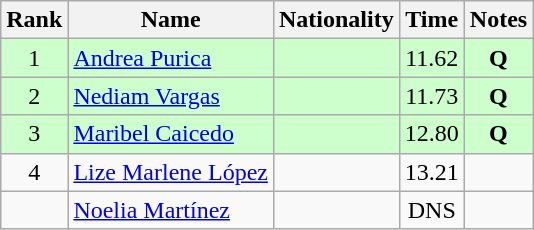<table class="wikitable sortable" style="text-align:center">
<tr>
<th>Rank</th>
<th>Name</th>
<th>Nationality</th>
<th>Time</th>
<th>Notes</th>
</tr>
<tr bgcolor=ccffcc>
<td align=center>1</td>
<td align=left><a href='#'>Andrea Purica</a></td>
<td align=left></td>
<td>11.62</td>
<td><strong>Q</strong></td>
</tr>
<tr bgcolor=ccffcc>
<td align=center>2</td>
<td align=left><a href='#'>Nediam Vargas</a></td>
<td align=left></td>
<td>11.73</td>
<td><strong>Q</strong></td>
</tr>
<tr bgcolor=ccffcc>
<td align=center>3</td>
<td align=left><a href='#'>Maribel Caicedo</a></td>
<td align=left></td>
<td>12.80</td>
<td><strong>Q</strong></td>
</tr>
<tr>
<td align=center>4</td>
<td align=left><a href='#'>Lize Marlene López</a></td>
<td align=left></td>
<td>13.21</td>
<td></td>
</tr>
<tr>
<td align=center></td>
<td align=left><a href='#'>Noelia Martínez</a></td>
<td align=left></td>
<td>DNS</td>
<td></td>
</tr>
</table>
